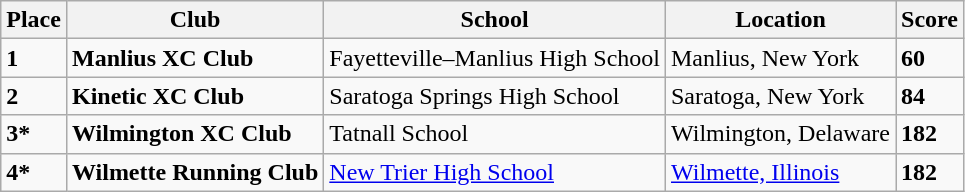<table class="wikitable">
<tr>
<th>Place</th>
<th>Club</th>
<th>School</th>
<th>Location</th>
<th>Score</th>
</tr>
<tr>
<td><strong>1</strong></td>
<td><strong>Manlius XC Club</strong></td>
<td>Fayetteville–Manlius High School</td>
<td>Manlius, New York</td>
<td><strong>60</strong></td>
</tr>
<tr>
<td><strong>2</strong></td>
<td><strong>Kinetic XC Club</strong></td>
<td>Saratoga Springs High School</td>
<td>Saratoga, New York</td>
<td><strong>84</strong></td>
</tr>
<tr>
<td><strong>3*</strong></td>
<td><strong>Wilmington XC Club</strong></td>
<td>Tatnall School</td>
<td>Wilmington, Delaware</td>
<td><strong>182</strong></td>
</tr>
<tr>
<td><strong>4*</strong></td>
<td><strong>Wilmette Running Club</strong></td>
<td><a href='#'>New Trier High School</a></td>
<td><a href='#'>Wilmette, Illinois</a></td>
<td><strong>182</strong></td>
</tr>
</table>
